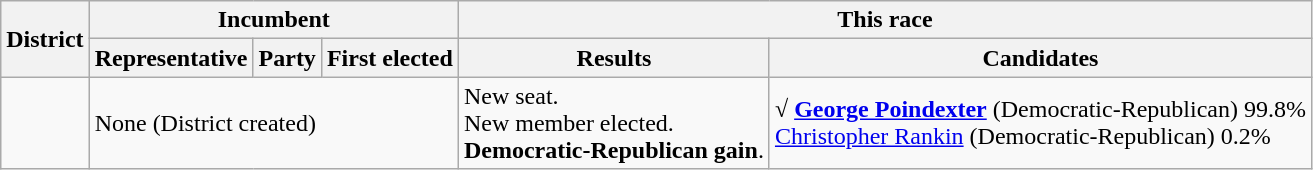<table class=wikitable>
<tr>
<th rowspan=2>District</th>
<th colspan=3>Incumbent</th>
<th colspan=2>This race</th>
</tr>
<tr>
<th>Representative</th>
<th>Party</th>
<th>First elected</th>
<th>Results</th>
<th>Candidates</th>
</tr>
<tr>
<td></td>
<td colspan=3>None (District created)</td>
<td>New seat.<br>New member elected.<br><strong>Democratic-Republican gain</strong>.</td>
<td nowrap><strong>√ <a href='#'>George Poindexter</a></strong> (Democratic-Republican) 99.8%<br><a href='#'>Christopher Rankin</a> (Democratic-Republican) 0.2%</td>
</tr>
</table>
